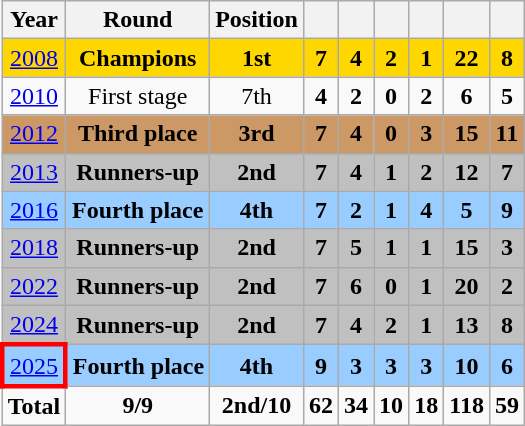<table class="wikitable" style="text-align: center;">
<tr>
<th>Year</th>
<th>Round</th>
<th>Position</th>
<th></th>
<th></th>
<th></th>
<th></th>
<th></th>
<th></th>
</tr>
<tr style="background:gold;">
<td> <a href='#'>2008</a></td>
<td><strong>Champions</strong></td>
<td><strong>1st</strong></td>
<td><strong>7</strong></td>
<td><strong>4</strong></td>
<td><strong>2</strong></td>
<td><strong>1</strong></td>
<td><strong>22</strong></td>
<td><strong>8</strong></td>
</tr>
<tr>
<td> <a href='#'>2010</a></td>
<td>First stage</td>
<td>7th</td>
<td><strong>4</strong></td>
<td><strong>2</strong></td>
<td><strong>0</strong></td>
<td><strong>2</strong></td>
<td><strong>6</strong></td>
<td><strong>5</strong></td>
</tr>
<tr style="background:#cc9966;">
<td> <a href='#'>2012</a></td>
<td><strong>Third place</strong></td>
<td><strong>3rd</strong></td>
<td><strong>7</strong></td>
<td><strong>4</strong></td>
<td><strong>0</strong></td>
<td><strong>3</strong></td>
<td><strong>15</strong></td>
<td><strong>11</strong></td>
</tr>
<tr style="background:silver;">
<td> <a href='#'>2013</a></td>
<td><strong>Runners-up</strong></td>
<td><strong>2nd</strong></td>
<td><strong>7</strong></td>
<td><strong>4</strong></td>
<td><strong>1</strong></td>
<td><strong>2</strong></td>
<td><strong>12</strong></td>
<td><strong>7</strong></td>
</tr>
<tr style="background:#9acdff;">
<td> <a href='#'>2016</a></td>
<td><strong>Fourth place</strong></td>
<td><strong>4th</strong></td>
<td><strong>7</strong></td>
<td><strong>2</strong></td>
<td><strong>1</strong></td>
<td><strong>4</strong></td>
<td><strong>5</strong></td>
<td><strong>9</strong></td>
</tr>
<tr style="background:silver;">
<td> <a href='#'>2018</a></td>
<td><strong>Runners-up</strong></td>
<td><strong>2nd</strong></td>
<td><strong>7</strong></td>
<td><strong>5</strong></td>
<td><strong>1</strong></td>
<td><strong>1</strong></td>
<td><strong>15</strong></td>
<td><strong>3</strong></td>
</tr>
<tr style="background:silver;">
<td> <a href='#'>2022</a></td>
<td><strong>Runners-up</strong></td>
<td><strong>2nd</strong></td>
<td><strong>7</strong></td>
<td><strong>6</strong></td>
<td><strong>0</strong></td>
<td><strong>1</strong></td>
<td><strong>20</strong></td>
<td><strong>2</strong></td>
</tr>
<tr style="background:silver;">
<td> <a href='#'>2024</a></td>
<td><strong>Runners-up</strong></td>
<td><strong>2nd</strong></td>
<td><strong>7</strong></td>
<td><strong>4</strong></td>
<td><strong>2</strong></td>
<td><strong>1</strong></td>
<td><strong>13</strong></td>
<td><strong>8</strong></td>
</tr>
<tr style="background:#9acdff;">
<td style="border: 3px solid red;"> <a href='#'>2025</a></td>
<td><strong>Fourth place</strong></td>
<td><strong>4th</strong></td>
<td><strong>9</strong></td>
<td><strong>3</strong></td>
<td><strong>3</strong></td>
<td><strong>3</strong></td>
<td><strong>10</strong></td>
<td><strong>6</strong></td>
</tr>
<tr>
<td><strong>Total</strong></td>
<td><strong>9/9</strong></td>
<td><strong>2nd/10</strong></td>
<td><strong>62</strong></td>
<td><strong>34</strong></td>
<td><strong>10</strong></td>
<td><strong>18</strong></td>
<td><strong>118</strong></td>
<td><strong>59</strong></td>
</tr>
</table>
